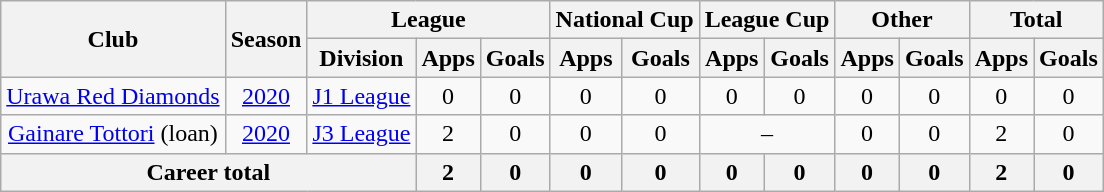<table class="wikitable" style="text-align: center">
<tr>
<th rowspan="2">Club</th>
<th rowspan="2">Season</th>
<th colspan="3">League</th>
<th colspan="2">National Cup</th>
<th colspan="2">League Cup</th>
<th colspan="2">Other</th>
<th colspan="2">Total</th>
</tr>
<tr>
<th>Division</th>
<th>Apps</th>
<th>Goals</th>
<th>Apps</th>
<th>Goals</th>
<th>Apps</th>
<th>Goals</th>
<th>Apps</th>
<th>Goals</th>
<th>Apps</th>
<th>Goals</th>
</tr>
<tr>
<td><a href='#'>Urawa Red Diamonds</a></td>
<td><a href='#'>2020</a></td>
<td><a href='#'>J1 League</a></td>
<td>0</td>
<td>0</td>
<td>0</td>
<td>0</td>
<td>0</td>
<td>0</td>
<td>0</td>
<td>0</td>
<td>0</td>
<td>0</td>
</tr>
<tr>
<td><a href='#'>Gainare Tottori</a> (loan)</td>
<td><a href='#'>2020</a></td>
<td><a href='#'>J3 League</a></td>
<td>2</td>
<td>0</td>
<td>0</td>
<td>0</td>
<td colspan="2">–</td>
<td>0</td>
<td>0</td>
<td>2</td>
<td>0</td>
</tr>
<tr>
<th colspan=3>Career total</th>
<th>2</th>
<th>0</th>
<th>0</th>
<th>0</th>
<th>0</th>
<th>0</th>
<th>0</th>
<th>0</th>
<th>2</th>
<th>0</th>
</tr>
</table>
